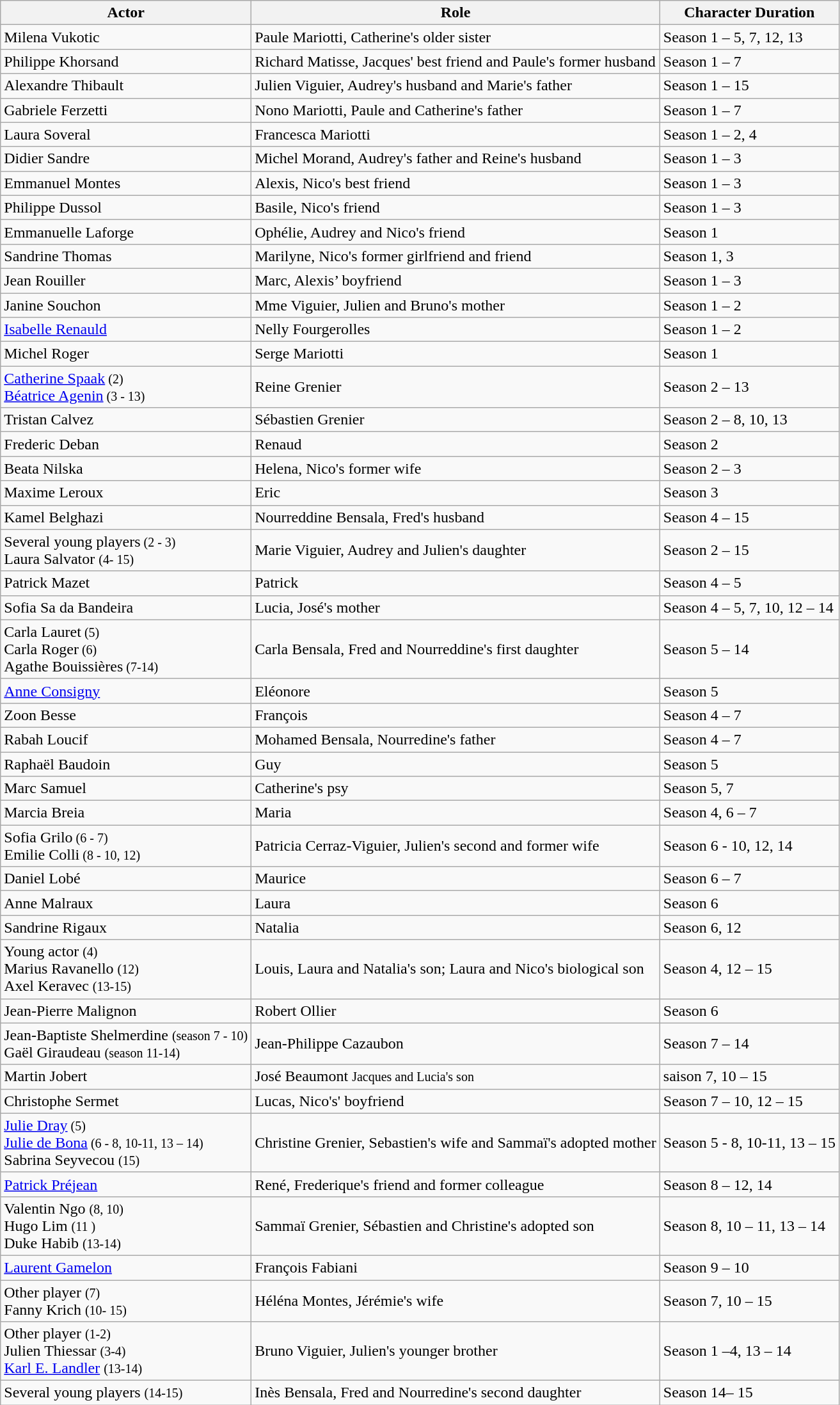<table class="wikitable">
<tr>
<th>Actor</th>
<th>Role</th>
<th>Character Duration</th>
</tr>
<tr>
<td>Milena Vukotic</td>
<td>Paule Mariotti, Catherine's older sister</td>
<td>Season 1 – 5, 7, 12, 13</td>
</tr>
<tr>
<td>Philippe Khorsand</td>
<td>Richard Matisse, Jacques' best friend and Paule's former husband</td>
<td>Season 1 – 7</td>
</tr>
<tr>
<td>Alexandre Thibault</td>
<td>Julien Viguier, Audrey's husband and Marie's father</td>
<td>Season 1 – 15</td>
</tr>
<tr>
<td>Gabriele Ferzetti</td>
<td>Nono Mariotti, Paule and Catherine's father</td>
<td>Season 1 – 7</td>
</tr>
<tr>
<td>Laura Soveral</td>
<td>Francesca Mariotti</td>
<td>Season 1 – 2, 4</td>
</tr>
<tr>
<td>Didier Sandre</td>
<td>Michel Morand, Audrey's father and Reine's husband</td>
<td>Season 1 – 3</td>
</tr>
<tr>
<td>Emmanuel Montes</td>
<td>Alexis, Nico's best friend</td>
<td>Season 1 – 3</td>
</tr>
<tr>
<td>Philippe Dussol</td>
<td>Basile, Nico's friend</td>
<td>Season 1 – 3</td>
</tr>
<tr>
<td>Emmanuelle Laforge</td>
<td>Ophélie, Audrey and Nico's friend</td>
<td>Season 1</td>
</tr>
<tr>
<td>Sandrine Thomas</td>
<td>Marilyne, Nico's former girlfriend and friend</td>
<td>Season 1, 3</td>
</tr>
<tr>
<td>Jean Rouiller</td>
<td>Marc, Alexis’ boyfriend</td>
<td>Season 1 – 3</td>
</tr>
<tr>
<td>Janine Souchon</td>
<td>Mme Viguier, Julien and Bruno's mother</td>
<td>Season 1 – 2</td>
</tr>
<tr>
<td><a href='#'>Isabelle Renauld</a></td>
<td>Nelly Fourgerolles</td>
<td>Season 1 – 2</td>
</tr>
<tr>
<td>Michel Roger</td>
<td>Serge Mariotti</td>
<td>Season 1</td>
</tr>
<tr>
<td><a href='#'>Catherine Spaak</a><small> (2)</small><br><a href='#'>Béatrice Agenin</a><small> (3 - 13)</small></td>
<td>Reine Grenier</td>
<td>Season 2 – 13</td>
</tr>
<tr>
<td>Tristan Calvez</td>
<td>Sébastien Grenier</td>
<td>Season 2 – 8, 10, 13</td>
</tr>
<tr>
<td>Frederic Deban</td>
<td>Renaud</td>
<td>Season 2</td>
</tr>
<tr>
<td>Beata Nilska</td>
<td>Helena, Nico's former wife</td>
<td>Season 2 – 3</td>
</tr>
<tr>
<td>Maxime Leroux</td>
<td>Eric</td>
<td>Season 3</td>
</tr>
<tr>
<td>Kamel Belghazi</td>
<td>Nourreddine Bensala, Fred's husband</td>
<td>Season 4 – 15</td>
</tr>
<tr>
<td>Several young players<small> (2 - 3)</small><br>Laura Salvator <small>(4- 15)</small></td>
<td>Marie Viguier, Audrey and Julien's daughter</td>
<td>Season 2 – 15</td>
</tr>
<tr>
<td>Patrick Mazet</td>
<td>Patrick</td>
<td>Season 4 – 5</td>
</tr>
<tr>
<td>Sofia Sa da Bandeira</td>
<td>Lucia, José's mother</td>
<td>Season 4 – 5, 7, 10, 12 – 14</td>
</tr>
<tr>
<td>Carla Lauret<small> (5)</small><br>Carla Roger<small> (6)</small><br>Agathe Bouissières<small> (7-14)</small></td>
<td>Carla Bensala, Fred and Nourreddine's first daughter</td>
<td>Season 5 – 14</td>
</tr>
<tr>
<td><a href='#'>Anne Consigny</a></td>
<td>Eléonore</td>
<td>Season 5</td>
</tr>
<tr>
<td>Zoon Besse</td>
<td>François</td>
<td>Season 4 – 7</td>
</tr>
<tr>
<td>Rabah Loucif</td>
<td>Mohamed Bensala, Nourredine's father</td>
<td>Season 4 – 7</td>
</tr>
<tr>
<td>Raphaël Baudoin</td>
<td>Guy</td>
<td>Season 5</td>
</tr>
<tr>
<td>Marc Samuel</td>
<td>Catherine's psy</td>
<td>Season 5, 7</td>
</tr>
<tr>
<td>Marcia Breia</td>
<td>Maria</td>
<td>Season 4, 6 – 7</td>
</tr>
<tr>
<td>Sofia Grilo<small> (6 - 7)</small><br>Emilie Colli<small> (8 - 10, 12)</small></td>
<td>Patricia Cerraz-Viguier, Julien's second and former wife</td>
<td>Season 6 - 10, 12, 14</td>
</tr>
<tr>
<td>Daniel Lobé</td>
<td>Maurice</td>
<td>Season 6 – 7</td>
</tr>
<tr>
<td>Anne Malraux</td>
<td>Laura</td>
<td>Season 6</td>
</tr>
<tr>
<td>Sandrine Rigaux</td>
<td>Natalia</td>
<td>Season 6, 12</td>
</tr>
<tr>
<td>Young actor <small>(4)</small><br>Marius Ravanello <small>(12)</small><br>Axel Keravec <small>(13-15)</small><br></td>
<td>Louis, Laura and Natalia's son; Laura and Nico's biological son</td>
<td>Season 4, 12 – 15</td>
</tr>
<tr>
<td>Jean-Pierre Malignon</td>
<td>Robert Ollier</td>
<td>Season 6</td>
</tr>
<tr>
<td>Jean-Baptiste Shelmerdine <small>(season 7 - 10)</small><br>Gaël Giraudeau <small>(season 11-14)</small></td>
<td>Jean-Philippe Cazaubon</td>
<td>Season 7 – 14</td>
</tr>
<tr>
<td>Martin Jobert</td>
<td>José Beaumont <small>Jacques and Lucia's son</small></td>
<td>saison 7, 10 – 15</td>
</tr>
<tr>
<td>Christophe Sermet</td>
<td>Lucas, Nico's' boyfriend</td>
<td>Season 7 – 10, 12 – 15</td>
</tr>
<tr>
<td><a href='#'>Julie Dray</a><small> (5)</small><br><a href='#'>Julie de Bona</a><small> (6 - 8, 10-11, 13 – 14)</small><br>Sabrina Seyvecou <small>(15)</small></td>
<td>Christine Grenier, Sebastien's wife and Sammaï's adopted mother</td>
<td>Season 5 - 8, 10-11, 13 – 15</td>
</tr>
<tr>
<td><a href='#'>Patrick Préjean</a></td>
<td>René, Frederique's friend and former colleague</td>
<td>Season 8 – 12, 14</td>
</tr>
<tr>
<td>Valentin Ngo <small>(8, 10)</small><br>Hugo Lim <small>(11 )</small><br>Duke Habib <small>(13-14)</small><br></td>
<td>Sammaï Grenier, Sébastien and Christine's adopted son</td>
<td>Season 8, 10 – 11, 13 – 14</td>
</tr>
<tr>
<td><a href='#'>Laurent Gamelon</a></td>
<td>François Fabiani</td>
<td>Season 9 – 10</td>
</tr>
<tr>
<td>Other player <small>(7)</small><br>Fanny Krich <small>(10- 15)</small></td>
<td>Héléna Montes, Jérémie's wife</td>
<td>Season 7, 10 – 15</td>
</tr>
<tr>
<td>Other player <small>(1-2)</small><br>Julien Thiessar <small>(3-4)</small><br><a href='#'>Karl E. Landler</a> <small>(13-14)</small></td>
<td>Bruno Viguier, Julien's younger brother</td>
<td>Season 1 –4, 13 – 14</td>
</tr>
<tr>
<td>Several young players <small>(14-15)</small></td>
<td>Inès Bensala, Fred and Nourredine's second daughter</td>
<td>Season 14– 15</td>
</tr>
</table>
